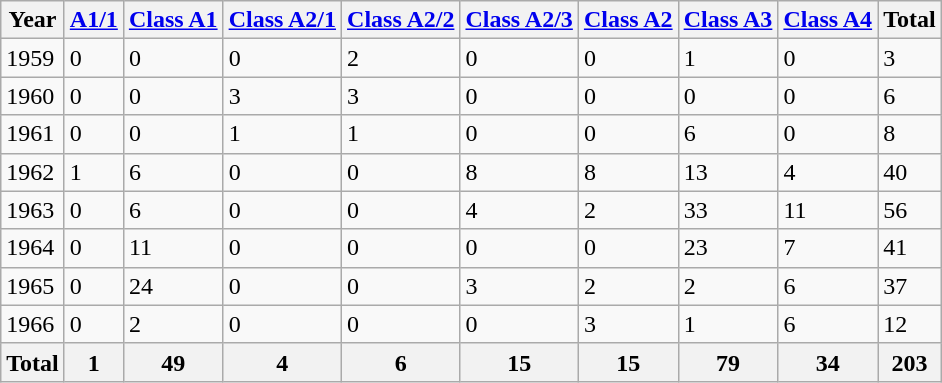<table class="wikitable sortable">
<tr>
<th>Year</th>
<th><a href='#'>A1/1</a></th>
<th><a href='#'>Class A1</a></th>
<th><a href='#'>Class A2/1</a></th>
<th><a href='#'>Class A2/2</a></th>
<th><a href='#'>Class A2/3</a></th>
<th><a href='#'>Class A2</a></th>
<th><a href='#'>Class A3</a></th>
<th><a href='#'>Class A4</a></th>
<th>Total</th>
</tr>
<tr>
<td>1959</td>
<td>0</td>
<td>0</td>
<td>0</td>
<td>2</td>
<td>0</td>
<td>0</td>
<td>1</td>
<td>0</td>
<td>3</td>
</tr>
<tr>
<td>1960</td>
<td>0</td>
<td>0</td>
<td>3</td>
<td>3</td>
<td>0</td>
<td>0</td>
<td>0</td>
<td>0</td>
<td>6</td>
</tr>
<tr>
<td>1961</td>
<td>0</td>
<td>0</td>
<td>1</td>
<td>1</td>
<td>0</td>
<td>0</td>
<td>6</td>
<td>0</td>
<td>8</td>
</tr>
<tr>
<td>1962</td>
<td>1</td>
<td>6</td>
<td>0</td>
<td>0</td>
<td>8</td>
<td>8</td>
<td>13</td>
<td>4</td>
<td>40</td>
</tr>
<tr>
<td>1963</td>
<td>0</td>
<td>6</td>
<td>0</td>
<td>0</td>
<td>4</td>
<td>2</td>
<td>33</td>
<td>11</td>
<td>56</td>
</tr>
<tr>
<td>1964</td>
<td>0</td>
<td>11</td>
<td>0</td>
<td>0</td>
<td>0</td>
<td>0</td>
<td>23</td>
<td>7</td>
<td>41</td>
</tr>
<tr>
<td>1965</td>
<td>0</td>
<td>24</td>
<td>0</td>
<td>0</td>
<td>3</td>
<td>2</td>
<td>2</td>
<td>6</td>
<td>37</td>
</tr>
<tr>
<td>1966</td>
<td>0</td>
<td>2</td>
<td>0</td>
<td>0</td>
<td>0</td>
<td>3</td>
<td>1</td>
<td>6</td>
<td>12</td>
</tr>
<tr class="sortbottom">
<th>Total</th>
<th>1</th>
<th>49</th>
<th>4</th>
<th>6</th>
<th>15</th>
<th>15</th>
<th>79</th>
<th>34</th>
<th>203</th>
</tr>
</table>
